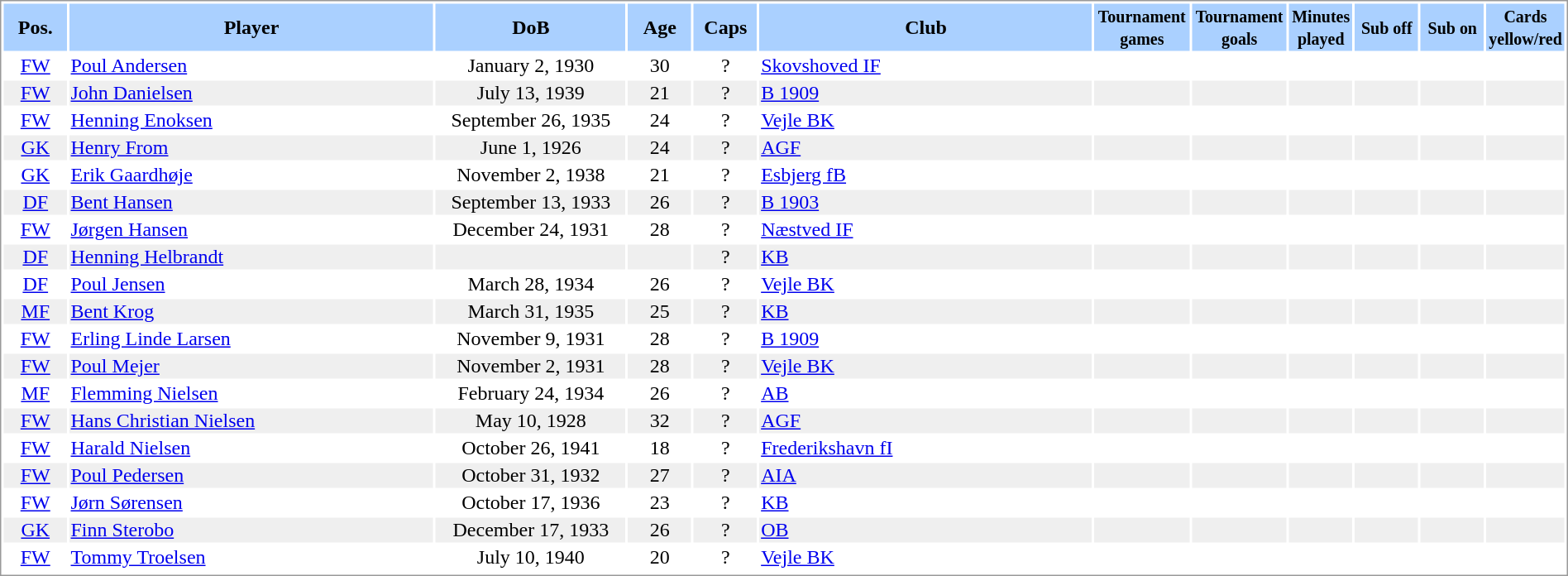<table border="0" width="100%" style="border: 1px solid #999; background-color:white; text-align:center">
<tr align="center" bgcolor="#AAD0FF">
<th width=4%>Pos.</th>
<th width=23%>Player</th>
<th width=12%>DoB</th>
<th width=4%>Age</th>
<th width=4%>Caps</th>
<th width=21%>Club</th>
<th width=6%><small>Tournament<br>games</small></th>
<th width=6%><small>Tournament<br>goals</small></th>
<th width=4%><small>Minutes<br>played</small></th>
<th width=4%><small>Sub off</small></th>
<th width=4%><small>Sub on</small></th>
<th width=4%><small>Cards<br>yellow/red</small></th>
</tr>
<tr>
<td><a href='#'>FW</a></td>
<td align="left"><a href='#'>Poul Andersen</a></td>
<td>January 2, 1930</td>
<td>30</td>
<td>?</td>
<td align="left"> <a href='#'>Skovshoved IF</a></td>
<td></td>
<td></td>
<td></td>
<td></td>
<td></td>
<td></td>
</tr>
<tr bgcolor="#EFEFEF">
<td><a href='#'>FW</a></td>
<td align="left"><a href='#'>John Danielsen</a></td>
<td>July 13, 1939</td>
<td>21</td>
<td>?</td>
<td align="left"> <a href='#'>B 1909</a></td>
<td></td>
<td></td>
<td></td>
<td></td>
<td></td>
<td></td>
</tr>
<tr>
<td><a href='#'>FW</a></td>
<td align="left"><a href='#'>Henning Enoksen</a></td>
<td>September 26, 1935</td>
<td>24</td>
<td>?</td>
<td align="left"> <a href='#'>Vejle BK</a></td>
<td></td>
<td></td>
<td></td>
<td></td>
<td></td>
<td></td>
</tr>
<tr bgcolor="#EFEFEF">
<td><a href='#'>GK</a></td>
<td align="left"><a href='#'>Henry From</a></td>
<td>June 1, 1926</td>
<td>24</td>
<td>?</td>
<td align="left"> <a href='#'>AGF</a></td>
<td></td>
<td></td>
<td></td>
<td></td>
<td></td>
<td></td>
</tr>
<tr>
<td><a href='#'>GK</a></td>
<td align="left"><a href='#'>Erik Gaardhøje</a></td>
<td>November 2, 1938</td>
<td>21</td>
<td>?</td>
<td align="left"> <a href='#'>Esbjerg fB</a></td>
<td></td>
<td></td>
<td></td>
<td></td>
<td></td>
<td></td>
</tr>
<tr bgcolor="#EFEFEF">
<td><a href='#'>DF</a></td>
<td align="left"><a href='#'>Bent Hansen</a></td>
<td>September 13, 1933</td>
<td>26</td>
<td>?</td>
<td align="left"> <a href='#'>B 1903</a></td>
<td></td>
<td></td>
<td></td>
<td></td>
<td></td>
<td></td>
</tr>
<tr>
<td><a href='#'>FW</a></td>
<td align="left"><a href='#'>Jørgen Hansen</a></td>
<td>December 24, 1931</td>
<td>28</td>
<td>?</td>
<td align="left"> <a href='#'>Næstved IF</a></td>
<td></td>
<td></td>
<td></td>
<td></td>
<td></td>
<td></td>
</tr>
<tr bgcolor="#EFEFEF">
<td><a href='#'>DF</a></td>
<td align="left"><a href='#'>Henning Helbrandt</a></td>
<td></td>
<td></td>
<td>?</td>
<td align="left"> <a href='#'>KB</a></td>
<td></td>
<td></td>
<td></td>
<td></td>
<td></td>
<td></td>
</tr>
<tr>
<td><a href='#'>DF</a></td>
<td align="left"><a href='#'>Poul Jensen</a></td>
<td>March 28, 1934</td>
<td>26</td>
<td>?</td>
<td align="left"> <a href='#'>Vejle BK</a></td>
<td></td>
<td></td>
<td></td>
<td></td>
<td></td>
<td></td>
</tr>
<tr bgcolor="#EFEFEF">
<td><a href='#'>MF</a></td>
<td align="left"><a href='#'>Bent Krog</a></td>
<td>March 31, 1935</td>
<td>25</td>
<td>?</td>
<td align="left"> <a href='#'>KB</a></td>
<td></td>
<td></td>
<td></td>
<td></td>
<td></td>
<td></td>
</tr>
<tr>
<td><a href='#'>FW</a></td>
<td align="left"><a href='#'>Erling Linde Larsen</a></td>
<td>November 9, 1931</td>
<td>28</td>
<td>?</td>
<td align="left"> <a href='#'>B 1909</a></td>
<td></td>
<td></td>
<td></td>
<td></td>
<td></td>
<td></td>
</tr>
<tr bgcolor="#EFEFEF">
<td><a href='#'>FW</a></td>
<td align="left"><a href='#'>Poul Mejer</a></td>
<td>November 2, 1931</td>
<td>28</td>
<td>?</td>
<td align="left"> <a href='#'>Vejle BK</a></td>
<td></td>
<td></td>
<td></td>
<td></td>
<td></td>
<td></td>
</tr>
<tr>
<td><a href='#'>MF</a></td>
<td align="left"><a href='#'>Flemming Nielsen</a></td>
<td>February 24, 1934</td>
<td>26</td>
<td>?</td>
<td align="left"> <a href='#'>AB</a></td>
<td></td>
<td></td>
<td></td>
<td></td>
<td></td>
<td></td>
</tr>
<tr bgcolor="#EFEFEF">
<td><a href='#'>FW</a></td>
<td align="left"><a href='#'>Hans Christian Nielsen</a></td>
<td>May 10, 1928</td>
<td>32</td>
<td>?</td>
<td align="left"> <a href='#'>AGF</a></td>
<td></td>
<td></td>
<td></td>
<td></td>
<td></td>
<td></td>
</tr>
<tr>
<td><a href='#'>FW</a></td>
<td align="left"><a href='#'>Harald Nielsen</a></td>
<td>October 26, 1941</td>
<td>18</td>
<td>?</td>
<td align="left"> <a href='#'>Frederikshavn fI</a></td>
<td></td>
<td></td>
<td></td>
<td></td>
<td></td>
<td></td>
</tr>
<tr bgcolor="#EFEFEF">
<td><a href='#'>FW</a></td>
<td align="left"><a href='#'>Poul Pedersen</a></td>
<td>October 31, 1932</td>
<td>27</td>
<td>?</td>
<td align="left"> <a href='#'>AIA</a></td>
<td></td>
<td></td>
<td></td>
<td></td>
<td></td>
<td></td>
</tr>
<tr>
<td><a href='#'>FW</a></td>
<td align="left"><a href='#'>Jørn Sørensen</a></td>
<td>October 17, 1936</td>
<td>23</td>
<td>?</td>
<td align="left"> <a href='#'>KB</a></td>
<td></td>
<td></td>
<td></td>
<td></td>
<td></td>
<td></td>
</tr>
<tr bgcolor="#EFEFEF">
<td><a href='#'>GK</a></td>
<td align="left"><a href='#'>Finn Sterobo</a></td>
<td>December 17, 1933</td>
<td>26</td>
<td>?</td>
<td align="left"> <a href='#'>OB</a></td>
<td></td>
<td></td>
<td></td>
<td></td>
<td></td>
<td></td>
</tr>
<tr>
<td><a href='#'>FW</a></td>
<td align="left"><a href='#'>Tommy Troelsen</a></td>
<td>July 10, 1940</td>
<td>20</td>
<td>?</td>
<td align="left"> <a href='#'>Vejle BK</a></td>
<td></td>
<td></td>
<td></td>
<td></td>
<td></td>
<td></td>
</tr>
<tr>
</tr>
</table>
